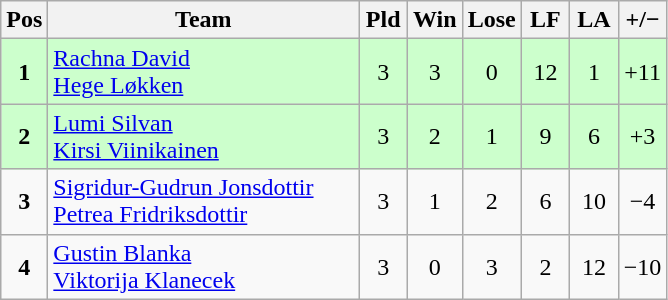<table class="wikitable" style="font-size: 100%">
<tr>
<th width=20>Pos</th>
<th width=200>Team</th>
<th width=25>Pld</th>
<th width=25>Win</th>
<th width=25>Lose</th>
<th width=25>LF</th>
<th width=25>LA</th>
<th width=25>+/−</th>
</tr>
<tr align=center style="background: #ccffcc;">
<td><strong>1</strong></td>
<td align="left"> <a href='#'>Rachna David</a><br> <a href='#'>Hege Løkken</a></td>
<td>3</td>
<td>3</td>
<td>0</td>
<td>12</td>
<td>1</td>
<td>+11</td>
</tr>
<tr align=center style="background: #ccffcc;">
<td><strong>2</strong></td>
<td align="left"> <a href='#'>Lumi Silvan</a><br> <a href='#'>Kirsi Viinikainen</a></td>
<td>3</td>
<td>2</td>
<td>1</td>
<td>9</td>
<td>6</td>
<td>+3</td>
</tr>
<tr align=center>
<td><strong>3</strong></td>
<td align="left"> <a href='#'>Sigridur-Gudrun Jonsdottir</a><br> <a href='#'>Petrea Fridriksdottir</a></td>
<td>3</td>
<td>1</td>
<td>2</td>
<td>6</td>
<td>10</td>
<td>−4</td>
</tr>
<tr align=center>
<td><strong>4</strong></td>
<td align="left"> <a href='#'>Gustin Blanka</a><br> <a href='#'>Viktorija Klanecek</a></td>
<td>3</td>
<td>0</td>
<td>3</td>
<td>2</td>
<td>12</td>
<td>−10</td>
</tr>
</table>
